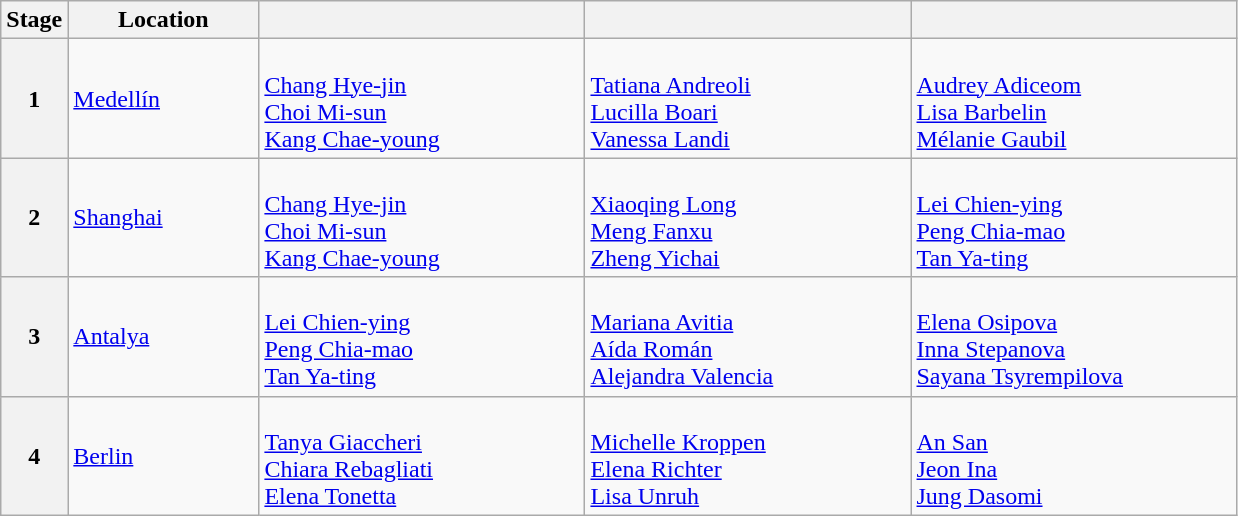<table class="wikitable">
<tr>
<th>Stage</th>
<th width=120>Location</th>
<th width=210></th>
<th width=210></th>
<th width=210></th>
</tr>
<tr>
<th>1</th>
<td> <a href='#'>Medellín</a></td>
<td> <br> <a href='#'>Chang Hye-jin</a> <br> <a href='#'>Choi Mi-sun</a> <br> <a href='#'>Kang Chae-young</a></td>
<td> <br> <a href='#'>Tatiana Andreoli</a> <br> <a href='#'>Lucilla Boari</a> <br> <a href='#'>Vanessa Landi</a></td>
<td> <br> <a href='#'>Audrey Adiceom</a> <br> <a href='#'>Lisa Barbelin</a> <br> <a href='#'>Mélanie Gaubil</a></td>
</tr>
<tr>
<th>2</th>
<td> <a href='#'>Shanghai</a></td>
<td> <br> <a href='#'>Chang Hye-jin</a> <br> <a href='#'>Choi Mi-sun</a> <br> <a href='#'>Kang Chae-young</a></td>
<td> <br> <a href='#'>Xiaoqing Long</a> <br> <a href='#'>Meng Fanxu</a> <br> <a href='#'>Zheng Yichai</a></td>
<td> <br> <a href='#'>Lei Chien-ying</a> <br> <a href='#'>Peng Chia-mao</a> <br> <a href='#'>Tan Ya-ting</a></td>
</tr>
<tr>
<th>3</th>
<td> <a href='#'>Antalya</a></td>
<td> <br> <a href='#'>Lei Chien-ying</a> <br> <a href='#'>Peng Chia-mao</a> <br> <a href='#'>Tan Ya-ting</a></td>
<td> <br> <a href='#'>Mariana Avitia</a> <br> <a href='#'>Aída Román</a> <br> <a href='#'>Alejandra Valencia</a></td>
<td> <br> <a href='#'>Elena Osipova</a> <br> <a href='#'>Inna Stepanova</a> <br> <a href='#'>Sayana Tsyrempilova</a></td>
</tr>
<tr>
<th>4</th>
<td> <a href='#'>Berlin</a></td>
<td> <br> <a href='#'>Tanya Giaccheri</a> <br> <a href='#'>Chiara Rebagliati</a> <br> <a href='#'>Elena Tonetta</a></td>
<td> <br> <a href='#'>Michelle Kroppen</a> <br> <a href='#'>Elena Richter</a> <br> <a href='#'>Lisa Unruh</a></td>
<td> <br> <a href='#'>An San</a> <br> <a href='#'>Jeon Ina</a> <br> <a href='#'>Jung Dasomi</a></td>
</tr>
</table>
